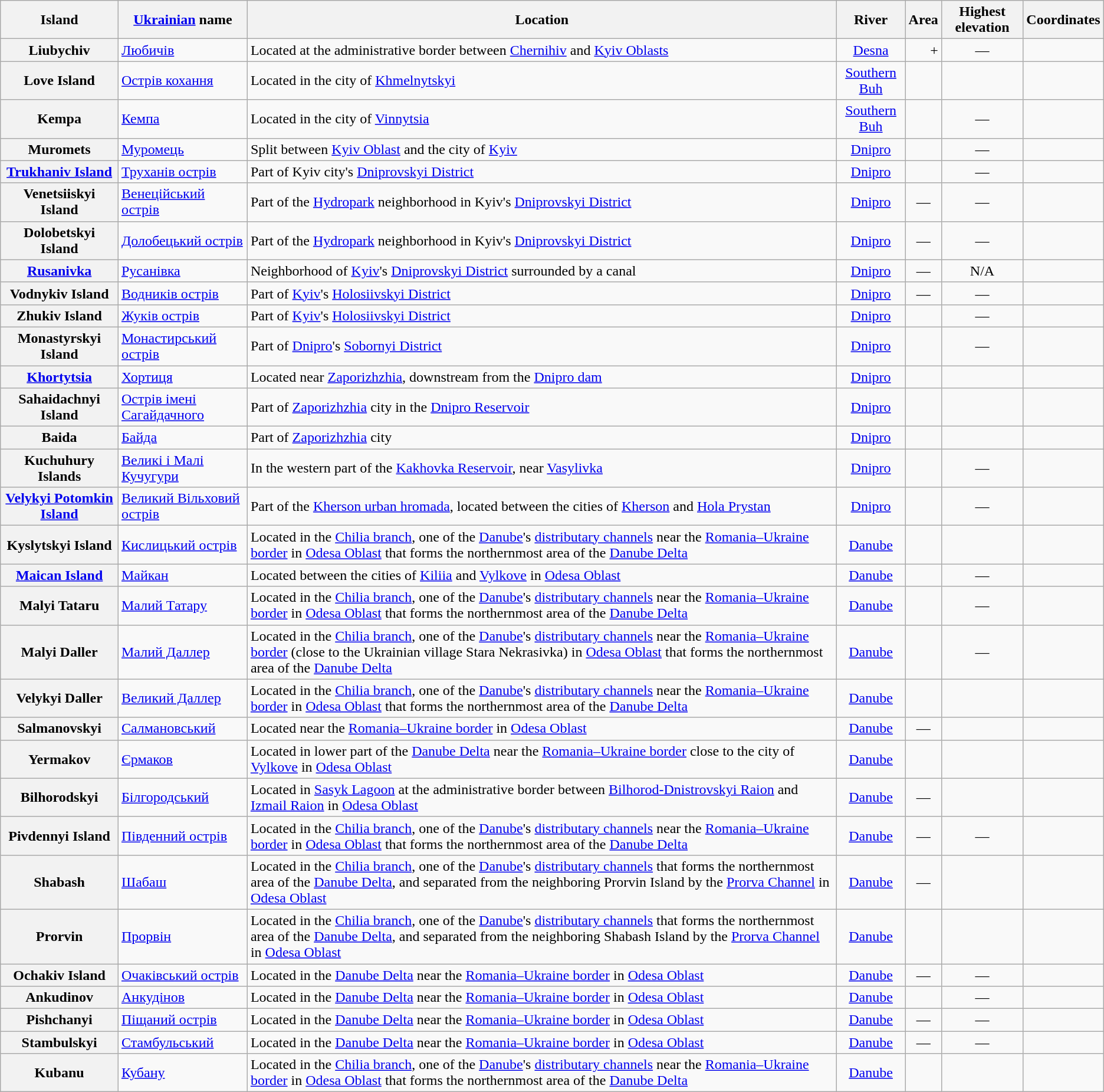<table class="wikitable sortable" id="Table of riverine islands">
<tr>
<th scope="col">Island</th>
<th scope="col"><a href='#'>Ukrainian</a> name</th>
<th scope="col" class="unsortable">Location</th>
<th scope="col">River</th>
<th scope="col">Area</th>
<th scope="col">Highest elevation</th>
<th scope="col" class="unsortable">Coordinates</th>
</tr>
<tr>
<th scope="row" align="left">Liubychiv</th>
<td><a href='#'>Любичів</a></td>
<td align=left>Located at the administrative border between <a href='#'>Chernihiv</a> and <a href='#'>Kyiv Oblasts</a> </td>
<td align=center><a href='#'>Desna</a></td>
<td align=right>+</td>
<td align=center>—</td>
<td align=left><br></td>
</tr>
<tr>
<th scope="row" align="left">Love Island</th>
<td><a href='#'>Острів кохання</a></td>
<td align=left>Located in the city of <a href='#'>Khmelnytskyi</a></td>
<td align=center><a href='#'>Southern Buh</a></td>
<td align=right></td>
<td align=right></td>
<td align=left></td>
</tr>
<tr>
<th scope="row" align="left">Kempa</th>
<td><a href='#'>Кемпа</a></td>
<td align=left>Located in the city of <a href='#'>Vinnytsia</a></td>
<td align=center><a href='#'>Southern Buh</a></td>
<td align=right></td>
<td align=center>—</td>
<td align=left></td>
</tr>
<tr>
<th scope="row" align="left">Muromets</th>
<td><a href='#'>Муромець</a></td>
<td align=left>Split between <a href='#'>Kyiv Oblast</a> and the city of <a href='#'>Kyiv</a></td>
<td align=center><a href='#'>Dnipro</a></td>
<td align=right></td>
<td align=center>—</td>
<td align=left></td>
</tr>
<tr>
<th scope="row" align="left"><a href='#'>Trukhaniv Island</a></th>
<td><a href='#'>Труханів острів</a></td>
<td align=left>Part of Kyiv city's <a href='#'>Dniprovskyi District</a></td>
<td align=center><a href='#'>Dnipro</a></td>
<td align=right></td>
<td align=center>—</td>
<td align=left></td>
</tr>
<tr>
<th scope="row" align="left">Venetsiiskyi Island</th>
<td><a href='#'>Венеційський острів</a></td>
<td align=left>Part of the <a href='#'>Hydropark</a> neighborhood in Kyiv's <a href='#'>Dniprovskyi District</a></td>
<td align=center><a href='#'>Dnipro</a></td>
<td align=center>—</td>
<td align=center>—</td>
<td align=left></td>
</tr>
<tr>
<th scope="row" align="left">Dolobetskyi Island</th>
<td><a href='#'>Долобецький острів</a></td>
<td align=left>Part of the <a href='#'>Hydropark</a> neighborhood in Kyiv's <a href='#'>Dniprovskyi District</a></td>
<td align=center><a href='#'>Dnipro</a></td>
<td align=center>—</td>
<td align=center>—</td>
<td align=left></td>
</tr>
<tr>
<th scope="row" align="left"><a href='#'>Rusanivka</a></th>
<td><a href='#'>Русанівка</a></td>
<td align=left>Neighborhood of <a href='#'>Kyiv</a>'s <a href='#'>Dniprovskyi District</a> surrounded by a canal</td>
<td align=center><a href='#'>Dnipro</a></td>
<td align=center>—</td>
<td align=center>N/A</td>
<td align=left></td>
</tr>
<tr>
<th scope="row" align="left">Vodnykiv Island</th>
<td><a href='#'>Водників острів</a></td>
<td align=left>Part of <a href='#'>Kyiv</a>'s <a href='#'>Holosiivskyi District</a></td>
<td align=center><a href='#'>Dnipro</a></td>
<td align=center>—</td>
<td align=center>—</td>
<td align=left></td>
</tr>
<tr>
<th scope="row" align="left">Zhukiv Island</th>
<td><a href='#'>Жуків острів</a></td>
<td align=left>Part of <a href='#'>Kyiv</a>'s <a href='#'>Holosiivskyi District</a></td>
<td align=center><a href='#'>Dnipro</a></td>
<td align=right></td>
<td align=center>—</td>
<td align=left></td>
</tr>
<tr>
<th scope="row" align="left">Monastyrskyi Island</th>
<td><a href='#'>Монастирський острів</a></td>
<td align=left>Part of <a href='#'>Dnipro</a>'s <a href='#'>Sobornyi District</a></td>
<td align=center><a href='#'>Dnipro</a></td>
<td align=right></td>
<td align=center>—</td>
<td align=left></td>
</tr>
<tr>
<th scope="row" align="left"><a href='#'>Khortytsia</a></th>
<td><a href='#'>Хортиця</a></td>
<td align=left>Located near <a href='#'>Zaporizhzhia</a>, downstream from the <a href='#'>Dnipro dam</a></td>
<td align=center><a href='#'>Dnipro</a></td>
<td align=right></td>
<td align=right></td>
<td align=left></td>
</tr>
<tr>
<th scope="row" align="left">Sahaidachnyi Island</th>
<td><a href='#'>Острів імені Сагайдачного</a></td>
<td align=left>Part of <a href='#'>Zaporizhzhia</a> city in the <a href='#'>Dnipro Reservoir</a></td>
<td align=center><a href='#'>Dnipro</a></td>
<td align=right></td>
<td align=right></td>
<td align=left></td>
</tr>
<tr>
<th scope="row" align="left">Baida</th>
<td><a href='#'>Байда</a></td>
<td align=left>Part of <a href='#'>Zaporizhzhia</a> city</td>
<td align=center><a href='#'>Dnipro</a></td>
<td align=right></td>
<td align=right></td>
<td align=left></td>
</tr>
<tr>
<th scope="row" align="left">Kuchuhury Islands</th>
<td><a href='#'>Великі і Малі Кучугури</a></td>
<td align=left>In the western part of the <a href='#'>Kakhovka Reservoir</a>, near <a href='#'>Vasylivka</a></td>
<td align=center><a href='#'>Dnipro</a></td>
<td align=right></td>
<td align=center>—</td>
<td align=left></td>
</tr>
<tr>
<th scope="row" align="left"><a href='#'>Velykyi Potomkin Island</a></th>
<td><a href='#'>Великий Вільховий острів</a></td>
<td align=left>Part of the <a href='#'>Kherson urban hromada</a>, located between the cities of <a href='#'>Kherson</a> and <a href='#'>Hola Prystan</a></td>
<td align=center><a href='#'>Dnipro</a></td>
<td align=right></td>
<td align=center>—</td>
<td align=left></td>
</tr>
<tr>
<th scope="row" align="left">Kyslytskyi Island</th>
<td><a href='#'>Кислицький острів</a></td>
<td align=left>Located in the <a href='#'>Chilia branch</a>, one of the <a href='#'>Danube</a>'s <a href='#'>distributary channels</a> near the <a href='#'>Romania–Ukraine border</a> in <a href='#'>Odesa Oblast</a> that forms the northernmost area of the <a href='#'>Danube Delta</a></td>
<td align=center><a href='#'>Danube</a></td>
<td align=right></td>
<td align=right></td>
<td align=left></td>
</tr>
<tr>
<th scope="row" align="left"><a href='#'>Maican Island</a></th>
<td><a href='#'>Майкан</a></td>
<td align=left>Located between the cities of <a href='#'>Kiliia</a> and <a href='#'>Vylkove</a> in <a href='#'>Odesa Oblast</a></td>
<td align=center><a href='#'>Danube</a></td>
<td align=right></td>
<td align=center>—</td>
<td align=left></td>
</tr>
<tr>
<th scope="row" align="left">Malyi Tataru</th>
<td><a href='#'>Малий Татару</a></td>
<td align=left>Located in the <a href='#'>Chilia branch</a>, one of the <a href='#'>Danube</a>'s <a href='#'>distributary channels</a> near the <a href='#'>Romania–Ukraine border</a> in <a href='#'>Odesa Oblast</a> that forms the northernmost area of the <a href='#'>Danube Delta</a></td>
<td align=center><a href='#'>Danube</a></td>
<td align=right></td>
<td align=center>—</td>
<td align=left></td>
</tr>
<tr>
<th scope="row" align="left">Malyi Daller</th>
<td><a href='#'>Малий Даллер</a></td>
<td align=left>Located in the <a href='#'>Chilia branch</a>, one of the <a href='#'>Danube</a>'s <a href='#'>distributary channels</a> near the <a href='#'>Romania–Ukraine border</a> (close to the Ukrainian village Stara Nekrasivka) in <a href='#'>Odesa Oblast</a> that forms the northernmost area of the <a href='#'>Danube Delta</a></td>
<td align=center><a href='#'>Danube</a></td>
<td align=right></td>
<td align=center>—</td>
<td align=left></td>
</tr>
<tr>
<th scope="row" align="left">Velykyi Daller</th>
<td><a href='#'>Великий Даллер</a></td>
<td align=left>Located in the <a href='#'>Chilia branch</a>, one of the <a href='#'>Danube</a>'s <a href='#'>distributary channels</a> near the <a href='#'>Romania–Ukraine border</a> in <a href='#'>Odesa Oblast</a> that forms the northernmost area of the <a href='#'>Danube Delta</a></td>
<td align=center><a href='#'>Danube</a></td>
<td align=right></td>
<td align=right></td>
<td align=left></td>
</tr>
<tr>
<th scope="row" align="left">Salmanovskyi</th>
<td><a href='#'>Салмановський</a></td>
<td align=left>Located near the <a href='#'>Romania–Ukraine border</a> in <a href='#'>Odesa Oblast</a></td>
<td align=center><a href='#'>Danube</a></td>
<td align=center>—</td>
<td align=right></td>
<td align=left></td>
</tr>
<tr>
<th scope="row" align="left">Yermakov</th>
<td><a href='#'>Єрмаков</a></td>
<td align=left>Located in lower part of the <a href='#'>Danube Delta</a> near the <a href='#'>Romania–Ukraine border</a> close to the city of <a href='#'>Vylkove</a> in <a href='#'>Odesa Oblast</a></td>
<td align=center><a href='#'>Danube</a></td>
<td align=right></td>
<td align=right></td>
<td align=left></td>
</tr>
<tr>
<th scope="row" align="left">Bilhorodskyi</th>
<td><a href='#'>Білгородський</a></td>
<td align=left>Located in <a href='#'>Sasyk Lagoon</a> at the administrative border between <a href='#'>Bilhorod-Dnistrovskyi Raion</a> and <a href='#'>Izmail Raion</a> in <a href='#'>Odesa Oblast</a></td>
<td align=center><a href='#'>Danube</a></td>
<td align=center>—</td>
<td align=right></td>
<td align=left><br></td>
</tr>
<tr>
<th scope="row" align="left">Pivdennyi Island</th>
<td><a href='#'>Південний острів</a></td>
<td align=left>Located in the <a href='#'>Chilia branch</a>, one of the <a href='#'>Danube</a>'s <a href='#'>distributary channels</a> near the <a href='#'>Romania–Ukraine border</a> in <a href='#'>Odesa Oblast</a> that forms the northernmost area of the <a href='#'>Danube Delta</a></td>
<td align=center><a href='#'>Danube</a></td>
<td align=center>—</td>
<td align=center>—</td>
<td align=left></td>
</tr>
<tr>
<th scope="row" align="left">Shabash</th>
<td><a href='#'>Шабаш</a></td>
<td align=left>Located in the <a href='#'>Chilia branch</a>, one of the <a href='#'>Danube</a>'s <a href='#'>distributary channels</a> that forms the northernmost area of the <a href='#'>Danube Delta</a>, and separated from the neighboring Prorvin Island by the <a href='#'>Prorva Channel</a> in <a href='#'>Odesa Oblast</a></td>
<td align=center><a href='#'>Danube</a></td>
<td align=center>—</td>
<td align=right></td>
<td align=left></td>
</tr>
<tr>
<th scope="row" align="left">Prorvin</th>
<td><a href='#'>Прорвін</a></td>
<td align=left>Located in the <a href='#'>Chilia branch</a>, one of the <a href='#'>Danube</a>'s <a href='#'>distributary channels</a> that forms the northernmost area of the <a href='#'>Danube Delta</a>, and separated from the neighboring Shabash Island by the <a href='#'>Prorva Channel</a> in <a href='#'>Odesa Oblast</a></td>
<td align=center><a href='#'>Danube</a></td>
<td align=right></td>
<td align=right></td>
<td align=left></td>
</tr>
<tr>
<th scope="row" align="left">Ochakiv Island</th>
<td><a href='#'>Очаківський острів</a></td>
<td align=left>Located in the <a href='#'>Danube Delta</a> near the <a href='#'>Romania–Ukraine border</a> in <a href='#'>Odesa Oblast</a></td>
<td align=center><a href='#'>Danube</a></td>
<td align=center>—</td>
<td align=center>—</td>
<td align=left></td>
</tr>
<tr>
<th scope="row" align="left">Ankudinov</th>
<td><a href='#'>Анкудінов</a></td>
<td align=left>Located in the <a href='#'>Danube Delta</a> near the <a href='#'>Romania–Ukraine border</a> in <a href='#'>Odesa Oblast</a></td>
<td align=center><a href='#'>Danube</a></td>
<td align=right></td>
<td align=center>—</td>
<td align=left></td>
</tr>
<tr>
<th scope="row" align="left">Pishchanyi</th>
<td><a href='#'>Піщаний острів</a></td>
<td align=left>Located in the <a href='#'>Danube Delta</a> near the <a href='#'>Romania–Ukraine border</a> in <a href='#'>Odesa Oblast</a></td>
<td align=center><a href='#'>Danube</a></td>
<td align=center>—</td>
<td align=center>—</td>
<td align=left></td>
</tr>
<tr>
<th scope="row" align="left">Stambulskyi</th>
<td><a href='#'>Стамбульський</a></td>
<td align=left>Located in the <a href='#'>Danube Delta</a> near the <a href='#'>Romania–Ukraine border</a> in <a href='#'>Odesa Oblast</a></td>
<td align=center><a href='#'>Danube</a></td>
<td align=center>—</td>
<td align=center>—</td>
<td align=left></td>
</tr>
<tr>
<th scope="row" align="left">Kubanu</th>
<td><a href='#'>Кубану</a></td>
<td align=left>Located in the <a href='#'>Chilia branch</a>, one of the <a href='#'>Danube</a>'s <a href='#'>distributary channels</a> near the <a href='#'>Romania–Ukraine border</a> in <a href='#'>Odesa Oblast</a> that forms the northernmost area of the <a href='#'>Danube Delta</a></td>
<td align=center><a href='#'>Danube</a></td>
<td align=right></td>
<td align=right></td>
<td align=left></td>
</tr>
</table>
